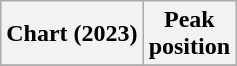<table class="wikitable plainrowheaders" style="text-align:center;">
<tr>
<th scope="col">Chart (2023)</th>
<th scope="col">Peak<br>position</th>
</tr>
<tr>
</tr>
</table>
